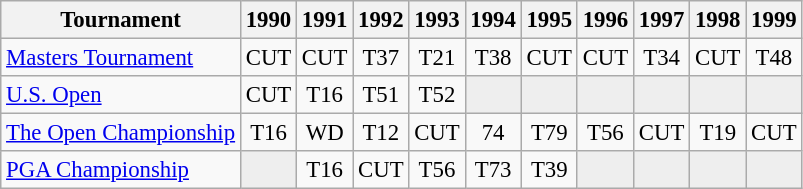<table class="wikitable" style="font-size:95%;text-align:center;">
<tr>
<th>Tournament</th>
<th>1990</th>
<th>1991</th>
<th>1992</th>
<th>1993</th>
<th>1994</th>
<th>1995</th>
<th>1996</th>
<th>1997</th>
<th>1998</th>
<th>1999</th>
</tr>
<tr>
<td align=left><a href='#'>Masters Tournament</a></td>
<td>CUT</td>
<td>CUT</td>
<td>T37</td>
<td>T21</td>
<td>T38</td>
<td>CUT</td>
<td>CUT</td>
<td>T34</td>
<td>CUT</td>
<td>T48</td>
</tr>
<tr>
<td align=left><a href='#'>U.S. Open</a></td>
<td>CUT</td>
<td>T16</td>
<td>T51</td>
<td>T52</td>
<td style="background:#eeeeee;"></td>
<td style="background:#eeeeee;"></td>
<td style="background:#eeeeee;"></td>
<td style="background:#eeeeee;"></td>
<td style="background:#eeeeee;"></td>
<td style="background:#eeeeee;"></td>
</tr>
<tr>
<td align=left><a href='#'>The Open Championship</a></td>
<td>T16</td>
<td>WD</td>
<td>T12</td>
<td>CUT</td>
<td>74</td>
<td>T79</td>
<td>T56</td>
<td>CUT</td>
<td>T19</td>
<td>CUT</td>
</tr>
<tr>
<td align=left><a href='#'>PGA Championship</a></td>
<td style="background:#eeeeee;"></td>
<td>T16</td>
<td>CUT</td>
<td>T56</td>
<td>T73</td>
<td>T39</td>
<td style="background:#eeeeee;"></td>
<td style="background:#eeeeee;"></td>
<td style="background:#eeeeee;"></td>
<td style="background:#eeeeee;"></td>
</tr>
</table>
